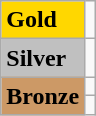<table class="wikitable">
<tr>
<td bgcolor="gold"><strong>Gold</strong></td>
<td></td>
</tr>
<tr>
<td bgcolor="silver"><strong>Silver</strong></td>
<td></td>
</tr>
<tr>
<td rowspan="2" bgcolor="#cc9966"><strong>Bronze</strong></td>
<td></td>
</tr>
<tr>
<td></td>
</tr>
</table>
